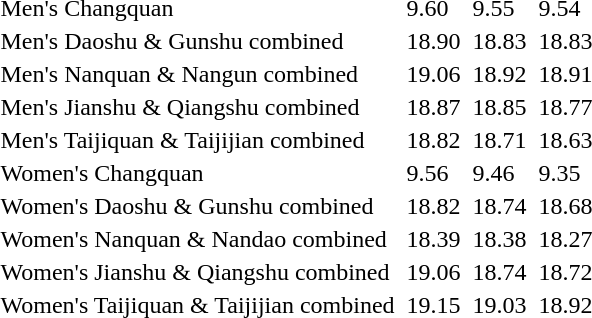<table>
<tr>
<td>Men's Changquan</td>
<td></td>
<td>9.60</td>
<td></td>
<td>9.55</td>
<td></td>
<td>9.54</td>
</tr>
<tr>
<td>Men's Daoshu & Gunshu combined</td>
<td></td>
<td>18.90</td>
<td></td>
<td>18.83</td>
<td></td>
<td>18.83</td>
</tr>
<tr>
<td>Men's Nanquan & Nangun combined</td>
<td></td>
<td>19.06</td>
<td></td>
<td>18.92</td>
<td></td>
<td>18.91</td>
</tr>
<tr>
<td>Men's Jianshu & Qiangshu combined</td>
<td></td>
<td>18.87</td>
<td></td>
<td>18.85</td>
<td></td>
<td>18.77</td>
</tr>
<tr>
<td>Men's Taijiquan & Taijijian combined</td>
<td></td>
<td>18.82</td>
<td></td>
<td>18.71</td>
<td></td>
<td>18.63</td>
</tr>
<tr>
<td>Women's Changquan</td>
<td></td>
<td>9.56</td>
<td></td>
<td>9.46</td>
<td></td>
<td>9.35</td>
</tr>
<tr>
<td>Women's Daoshu & Gunshu combined</td>
<td></td>
<td>18.82</td>
<td></td>
<td>18.74</td>
<td></td>
<td>18.68</td>
</tr>
<tr>
<td>Women's Nanquan & Nandao combined</td>
<td></td>
<td>18.39</td>
<td></td>
<td>18.38</td>
<td></td>
<td>18.27</td>
</tr>
<tr>
<td>Women's Jianshu & Qiangshu combined</td>
<td></td>
<td>19.06</td>
<td></td>
<td>18.74</td>
<td></td>
<td>18.72</td>
</tr>
<tr>
<td>Women's Taijiquan & Taijijian combined</td>
<td></td>
<td>19.15</td>
<td></td>
<td>19.03</td>
<td></td>
<td>18.92</td>
</tr>
</table>
